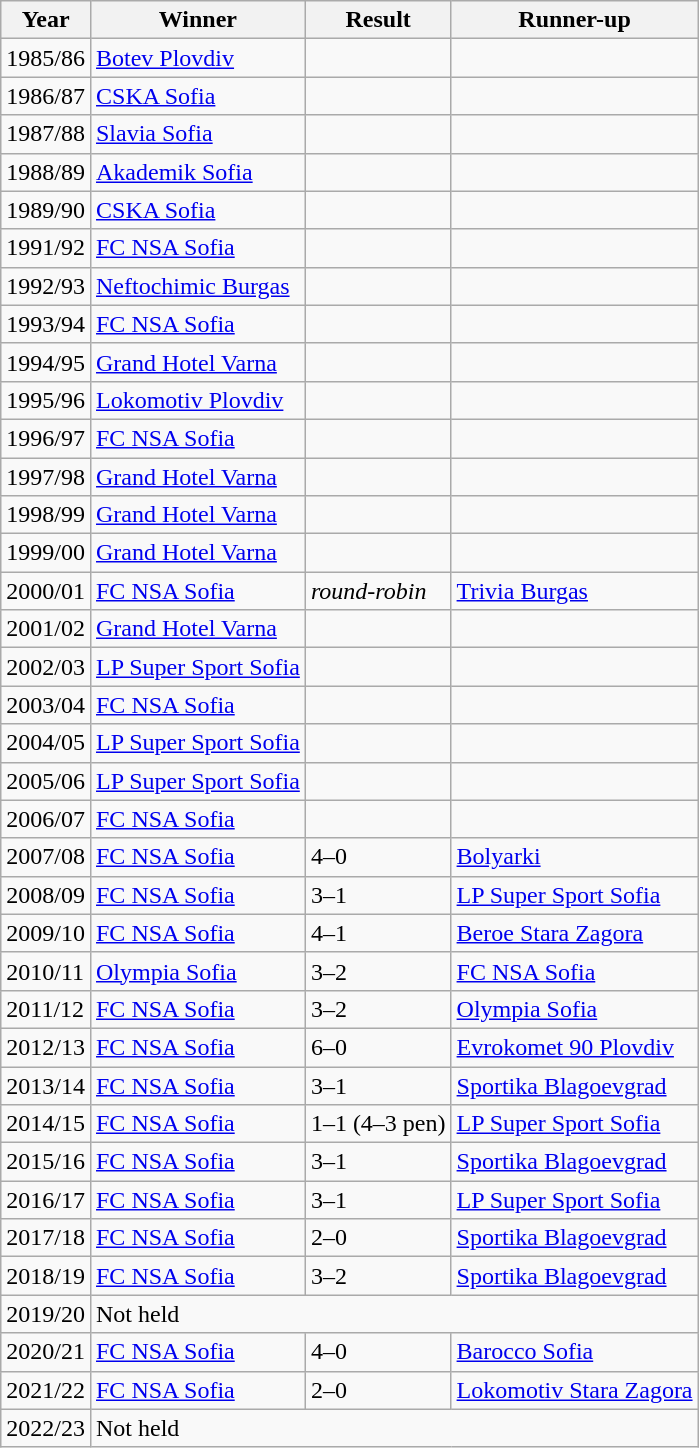<table class="sortable wikitable">
<tr>
<th>Year</th>
<th>Winner</th>
<th>Result</th>
<th>Runner-up</th>
</tr>
<tr>
<td>1985/86</td>
<td><a href='#'>Botev Plovdiv</a></td>
<td></td>
<td></td>
</tr>
<tr>
<td>1986/87</td>
<td><a href='#'>CSKA Sofia</a></td>
<td></td>
<td></td>
</tr>
<tr>
<td>1987/88</td>
<td><a href='#'>Slavia Sofia</a></td>
<td></td>
<td></td>
</tr>
<tr>
<td>1988/89</td>
<td><a href='#'>Akademik Sofia</a></td>
<td></td>
<td></td>
</tr>
<tr>
<td>1989/90</td>
<td><a href='#'>CSKA Sofia</a></td>
<td></td>
<td></td>
</tr>
<tr>
<td>1991/92</td>
<td><a href='#'>FC NSA Sofia</a></td>
<td></td>
<td></td>
</tr>
<tr>
<td>1992/93</td>
<td><a href='#'>Neftochimic Burgas</a></td>
<td></td>
<td></td>
</tr>
<tr>
<td>1993/94</td>
<td><a href='#'>FC NSA Sofia</a></td>
<td></td>
<td></td>
</tr>
<tr>
<td>1994/95</td>
<td><a href='#'>Grand Hotel Varna</a></td>
<td></td>
<td></td>
</tr>
<tr>
<td>1995/96</td>
<td><a href='#'>Lokomotiv Plovdiv</a></td>
<td></td>
<td></td>
</tr>
<tr>
<td>1996/97</td>
<td><a href='#'>FC NSA Sofia</a></td>
<td></td>
<td></td>
</tr>
<tr>
<td>1997/98</td>
<td><a href='#'>Grand Hotel Varna</a></td>
<td></td>
<td></td>
</tr>
<tr>
<td>1998/99</td>
<td><a href='#'>Grand Hotel Varna</a></td>
<td></td>
<td></td>
</tr>
<tr>
<td>1999/00</td>
<td><a href='#'>Grand Hotel Varna</a></td>
<td></td>
<td></td>
</tr>
<tr>
<td>2000/01</td>
<td><a href='#'>FC NSA Sofia</a></td>
<td><em>round-robin</em></td>
<td><a href='#'>Trivia Burgas</a></td>
</tr>
<tr>
<td>2001/02</td>
<td><a href='#'>Grand Hotel Varna</a></td>
<td></td>
<td></td>
</tr>
<tr>
<td>2002/03</td>
<td><a href='#'>LP Super Sport Sofia</a></td>
<td></td>
<td></td>
</tr>
<tr>
<td>2003/04</td>
<td><a href='#'>FC NSA Sofia</a></td>
<td></td>
<td></td>
</tr>
<tr>
<td>2004/05</td>
<td><a href='#'>LP Super Sport Sofia</a></td>
<td></td>
<td></td>
</tr>
<tr>
<td>2005/06</td>
<td><a href='#'>LP Super Sport Sofia</a></td>
<td></td>
<td></td>
</tr>
<tr>
<td>2006/07</td>
<td><a href='#'>FC NSA Sofia</a></td>
<td></td>
<td></td>
</tr>
<tr>
<td>2007/08</td>
<td><a href='#'>FC NSA Sofia</a></td>
<td>4–0</td>
<td><a href='#'>Bolyarki</a></td>
</tr>
<tr>
<td>2008/09</td>
<td><a href='#'>FC NSA Sofia</a></td>
<td>3–1</td>
<td><a href='#'>LP Super Sport Sofia</a></td>
</tr>
<tr>
<td>2009/10</td>
<td><a href='#'>FC NSA Sofia</a></td>
<td>4–1</td>
<td><a href='#'>Beroe Stara Zagora</a></td>
</tr>
<tr>
<td>2010/11</td>
<td><a href='#'>Olympia Sofia</a></td>
<td>3–2</td>
<td><a href='#'>FC NSA Sofia</a></td>
</tr>
<tr>
<td>2011/12</td>
<td><a href='#'>FC NSA Sofia</a></td>
<td>3–2</td>
<td><a href='#'>Olympia Sofia</a></td>
</tr>
<tr>
<td>2012/13</td>
<td><a href='#'>FC NSA Sofia</a></td>
<td>6–0</td>
<td><a href='#'>Evrokomet 90 Plovdiv</a></td>
</tr>
<tr>
<td>2013/14</td>
<td><a href='#'>FC NSA Sofia</a></td>
<td>3–1</td>
<td><a href='#'>Sportika Blagoevgrad</a></td>
</tr>
<tr>
<td>2014/15</td>
<td><a href='#'>FC NSA Sofia</a></td>
<td>1–1 (4–3 pen)</td>
<td><a href='#'>LP Super Sport Sofia</a></td>
</tr>
<tr>
<td>2015/16</td>
<td><a href='#'>FC NSA Sofia</a></td>
<td>3–1</td>
<td><a href='#'>Sportika Blagoevgrad</a></td>
</tr>
<tr>
<td>2016/17</td>
<td><a href='#'>FC NSA Sofia</a></td>
<td>3–1</td>
<td><a href='#'>LP Super Sport Sofia</a></td>
</tr>
<tr>
<td>2017/18</td>
<td><a href='#'>FC NSA Sofia</a></td>
<td>2–0</td>
<td><a href='#'>Sportika Blagoevgrad</a></td>
</tr>
<tr>
<td>2018/19</td>
<td><a href='#'>FC NSA Sofia</a></td>
<td>3–2</td>
<td><a href='#'>Sportika Blagoevgrad</a></td>
</tr>
<tr>
<td>2019/20</td>
<td colspan=3>Not held</td>
</tr>
<tr>
<td>2020/21</td>
<td><a href='#'>FC NSA Sofia</a></td>
<td>4–0</td>
<td><a href='#'>Barocco Sofia</a></td>
</tr>
<tr>
<td>2021/22</td>
<td><a href='#'>FC NSA Sofia</a></td>
<td>2–0</td>
<td><a href='#'>Lokomotiv Stara Zagora</a></td>
</tr>
<tr>
<td>2022/23</td>
<td colspan=3>Not held</td>
</tr>
</table>
